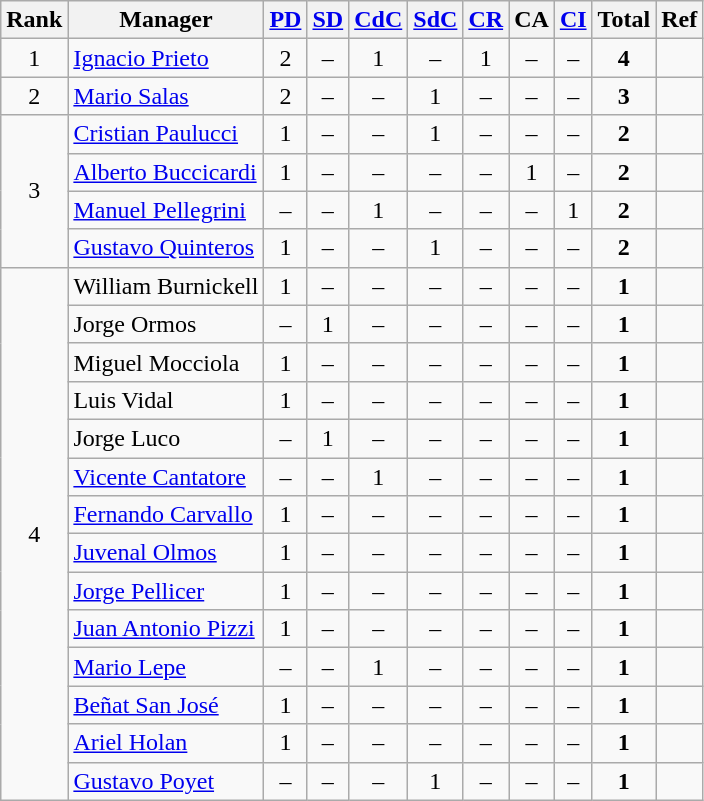<table class="wikitable sortable" style="text-align: center">
<tr>
<th>Rank</th>
<th>Manager</th>
<th><a href='#'>PD</a></th>
<th><a href='#'>SD</a></th>
<th><a href='#'>CdC</a></th>
<th><a href='#'>SdC</a></th>
<th><a href='#'>CR</a></th>
<th>CA</th>
<th><a href='#'>CI</a></th>
<th>Total</th>
<th>Ref</th>
</tr>
<tr>
<td>1</td>
<td align="left"> <a href='#'>Ignacio Prieto</a></td>
<td>2</td>
<td>–</td>
<td>1</td>
<td>–</td>
<td>1</td>
<td>–</td>
<td>–</td>
<td><strong>4</strong></td>
<td></td>
</tr>
<tr>
<td>2</td>
<td align="left"> <a href='#'>Mario Salas</a></td>
<td>2</td>
<td>–</td>
<td>–</td>
<td>1</td>
<td>–</td>
<td>–</td>
<td>–</td>
<td><strong>3</strong></td>
<td></td>
</tr>
<tr>
<td rowspan="4">3</td>
<td align="left"> <a href='#'>Cristian Paulucci</a></td>
<td>1</td>
<td>–</td>
<td>–</td>
<td>1</td>
<td>–</td>
<td>–</td>
<td>–</td>
<td><strong>2</strong></td>
<td></td>
</tr>
<tr>
<td align="left"> <a href='#'>Alberto Buccicardi</a></td>
<td>1</td>
<td>–</td>
<td>–</td>
<td>–</td>
<td>–</td>
<td>1</td>
<td>–</td>
<td><strong>2</strong></td>
<td></td>
</tr>
<tr>
<td align="left"> <a href='#'>Manuel Pellegrini</a></td>
<td>–</td>
<td>–</td>
<td>1</td>
<td>–</td>
<td>–</td>
<td>–</td>
<td>1</td>
<td><strong>2</strong></td>
<td></td>
</tr>
<tr>
<td align="left"> <a href='#'>Gustavo Quinteros</a></td>
<td>1</td>
<td>–</td>
<td>–</td>
<td>1</td>
<td>–</td>
<td>–</td>
<td>–</td>
<td><strong>2</strong></td>
<td></td>
</tr>
<tr>
<td rowspan="14">4</td>
<td align="left"> William Burnickell</td>
<td>1</td>
<td>–</td>
<td>–</td>
<td>–</td>
<td>–</td>
<td>–</td>
<td>–</td>
<td><strong>1</strong></td>
<td></td>
</tr>
<tr>
<td align="left"> Jorge Ormos</td>
<td>–</td>
<td>1</td>
<td>–</td>
<td>–</td>
<td>–</td>
<td>–</td>
<td>–</td>
<td><strong>1</strong></td>
<td></td>
</tr>
<tr>
<td align="left"> Miguel Mocciola</td>
<td>1</td>
<td>–</td>
<td>–</td>
<td>–</td>
<td>–</td>
<td>–</td>
<td>–</td>
<td><strong>1</strong></td>
<td></td>
</tr>
<tr>
<td align="left"> Luis Vidal</td>
<td>1</td>
<td>–</td>
<td>–</td>
<td>–</td>
<td>–</td>
<td>–</td>
<td>–</td>
<td><strong>1</strong></td>
<td></td>
</tr>
<tr>
<td align="left"> Jorge Luco</td>
<td>–</td>
<td>1</td>
<td>–</td>
<td>–</td>
<td>–</td>
<td>–</td>
<td>–</td>
<td><strong>1</strong></td>
<td></td>
</tr>
<tr>
<td align="left"> <a href='#'>Vicente Cantatore</a></td>
<td>–</td>
<td>–</td>
<td>1</td>
<td>–</td>
<td>–</td>
<td>–</td>
<td>–</td>
<td><strong>1</strong></td>
<td></td>
</tr>
<tr>
<td align="left"> <a href='#'>Fernando Carvallo</a></td>
<td>1</td>
<td>–</td>
<td>–</td>
<td>–</td>
<td>–</td>
<td>–</td>
<td>–</td>
<td><strong>1</strong></td>
<td></td>
</tr>
<tr>
<td align="left"> <a href='#'>Juvenal Olmos</a></td>
<td>1</td>
<td>–</td>
<td>–</td>
<td>–</td>
<td>–</td>
<td>–</td>
<td>–</td>
<td><strong>1</strong></td>
<td></td>
</tr>
<tr>
<td align="left"> <a href='#'>Jorge Pellicer</a></td>
<td>1</td>
<td>–</td>
<td>–</td>
<td>–</td>
<td>–</td>
<td>–</td>
<td>–</td>
<td><strong>1</strong></td>
<td></td>
</tr>
<tr>
<td align="left"> <a href='#'>Juan Antonio Pizzi</a></td>
<td>1</td>
<td>–</td>
<td>–</td>
<td>–</td>
<td>–</td>
<td>–</td>
<td>–</td>
<td><strong>1</strong></td>
<td></td>
</tr>
<tr>
<td align="left"> <a href='#'>Mario Lepe</a></td>
<td>–</td>
<td>–</td>
<td>1</td>
<td>–</td>
<td>–</td>
<td>–</td>
<td>–</td>
<td><strong>1</strong></td>
<td></td>
</tr>
<tr>
<td align="left"> <a href='#'>Beñat San José</a></td>
<td>1</td>
<td>–</td>
<td>–</td>
<td>–</td>
<td>–</td>
<td>–</td>
<td>–</td>
<td><strong>1</strong></td>
<td></td>
</tr>
<tr>
<td align="left"> <a href='#'>Ariel Holan</a></td>
<td>1</td>
<td>–</td>
<td>–</td>
<td>–</td>
<td>–</td>
<td>–</td>
<td>–</td>
<td><strong>1</strong></td>
<td></td>
</tr>
<tr>
<td align="left"> <a href='#'>Gustavo Poyet</a></td>
<td>–</td>
<td>–</td>
<td>–</td>
<td>1</td>
<td>–</td>
<td>–</td>
<td>–</td>
<td><strong>1</strong></td>
<td></td>
</tr>
</table>
